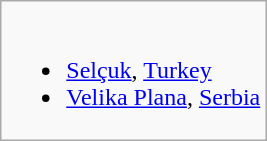<table class="wikitable">
<tr valign="top">
<td><br><ul><li> <a href='#'>Selçuk</a>, <a href='#'>Turkey</a></li><li> <a href='#'>Velika Plana</a>, <a href='#'>Serbia</a></li></ul></td>
</tr>
</table>
